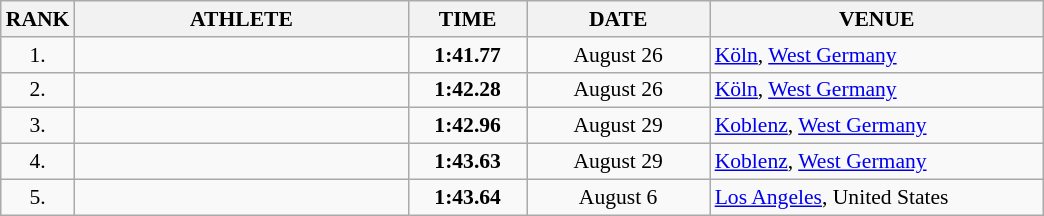<table class="wikitable" style="border-collapse: collapse; font-size: 90%;">
<tr>
<th>RANK</th>
<th align="center" style="width: 15em">ATHLETE</th>
<th align="center" style="width: 5em">TIME</th>
<th align="center" style="width: 8em">DATE</th>
<th align="center" style="width: 15em">VENUE</th>
</tr>
<tr>
<td align="center">1.</td>
<td></td>
<td align="center"><strong>1:41.77</strong></td>
<td align="center">August 26</td>
<td><a href='#'>Köln</a>, <a href='#'>West Germany</a></td>
</tr>
<tr>
<td align="center">2.</td>
<td></td>
<td align="center"><strong>1:42.28</strong></td>
<td align="center">August 26</td>
<td><a href='#'>Köln</a>, <a href='#'>West Germany</a></td>
</tr>
<tr>
<td align="center">3.</td>
<td></td>
<td align="center"><strong>1:42.96</strong></td>
<td align="center">August 29</td>
<td><a href='#'>Koblenz</a>, <a href='#'>West Germany</a></td>
</tr>
<tr>
<td align="center">4.</td>
<td></td>
<td align="center"><strong>1:43.63</strong></td>
<td align="center">August 29</td>
<td><a href='#'>Koblenz</a>, <a href='#'>West Germany</a></td>
</tr>
<tr>
<td align="center">5.</td>
<td></td>
<td align="center"><strong>1:43.64</strong></td>
<td align="center">August 6</td>
<td><a href='#'>Los Angeles</a>, United States</td>
</tr>
</table>
